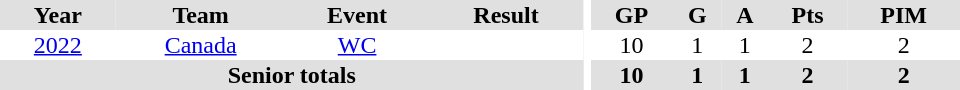<table border="0" cellpadding="1" cellspacing="0" ID="Table3" style="text-align:center; width:40em;">
<tr bgcolor="#e0e0e0">
<th>Year</th>
<th>Team</th>
<th>Event</th>
<th>Result</th>
<th rowspan="99" bgcolor="#ffffff"></th>
<th>GP</th>
<th>G</th>
<th>A</th>
<th>Pts</th>
<th>PIM</th>
</tr>
<tr>
<td><a href='#'>2022</a></td>
<td><a href='#'>Canada</a></td>
<td><a href='#'>WC</a></td>
<td></td>
<td>10</td>
<td>1</td>
<td>1</td>
<td>2</td>
<td>2</td>
</tr>
<tr bgcolor="#e0e0e0">
<th colspan="4">Senior totals</th>
<th>10</th>
<th>1</th>
<th>1</th>
<th>2</th>
<th>2</th>
</tr>
</table>
